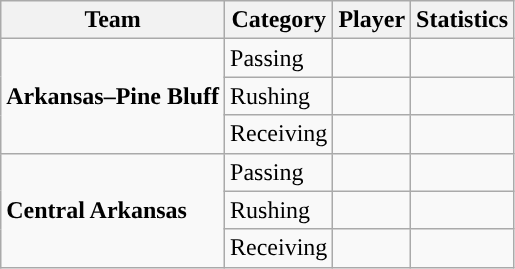<table class="wikitable" style="float: left;">
<tr>
<th>Team</th>
<th>Category</th>
<th>Player</th>
<th>Statistics</th>
</tr>
<tr>
<td rowspan=3><strong>Arkansas–Pine Bluff</strong></td>
<td>Passing</td>
<td> </td>
<td> </td>
</tr>
<tr>
<td>Rushing</td>
<td> </td>
<td> </td>
</tr>
<tr>
<td>Receiving</td>
<td> </td>
<td> </td>
</tr>
<tr>
<td rowspan=3><strong>Central Arkansas</strong></td>
<td>Passing</td>
<td> </td>
<td> </td>
</tr>
<tr>
<td>Rushing</td>
<td> </td>
<td> </td>
</tr>
<tr>
<td>Receiving</td>
<td> </td>
<td> </td>
</tr>
</table>
